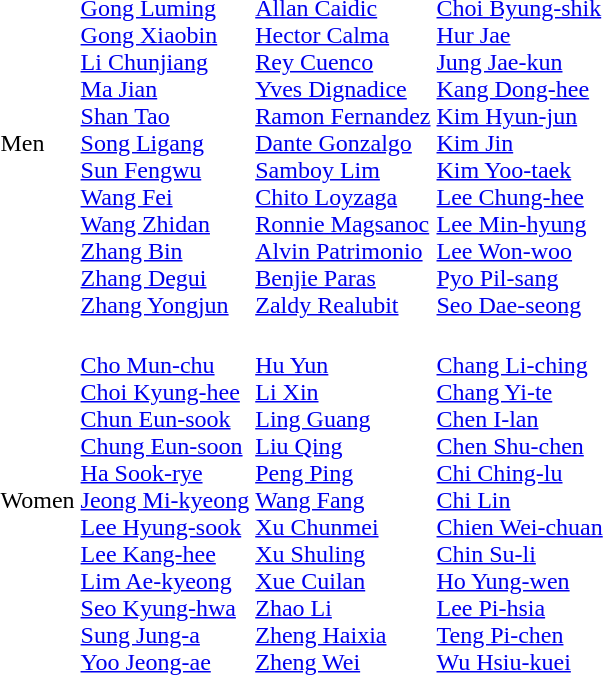<table>
<tr>
<td>Men<br></td>
<td><br><a href='#'>Gong Luming</a><br><a href='#'>Gong Xiaobin</a><br><a href='#'>Li Chunjiang</a><br><a href='#'>Ma Jian</a><br><a href='#'>Shan Tao</a><br><a href='#'>Song Ligang</a><br><a href='#'>Sun Fengwu</a><br><a href='#'>Wang Fei</a><br><a href='#'>Wang Zhidan</a><br><a href='#'>Zhang Bin</a><br><a href='#'>Zhang Degui</a><br><a href='#'>Zhang Yongjun</a></td>
<td><br><a href='#'>Allan Caidic</a><br><a href='#'>Hector Calma</a><br><a href='#'>Rey Cuenco</a><br><a href='#'>Yves Dignadice</a><br><a href='#'>Ramon Fernandez</a><br><a href='#'>Dante Gonzalgo</a><br><a href='#'>Samboy Lim</a><br><a href='#'>Chito Loyzaga</a><br><a href='#'>Ronnie Magsanoc</a><br><a href='#'>Alvin Patrimonio</a><br><a href='#'>Benjie Paras</a><br><a href='#'>Zaldy Realubit</a></td>
<td><br><a href='#'>Choi Byung-shik</a><br><a href='#'>Hur Jae</a><br><a href='#'>Jung Jae-kun</a><br><a href='#'>Kang Dong-hee</a><br><a href='#'>Kim Hyun-jun</a><br><a href='#'>Kim Jin</a><br><a href='#'>Kim Yoo-taek</a><br><a href='#'>Lee Chung-hee</a><br><a href='#'>Lee Min-hyung</a><br><a href='#'>Lee Won-woo</a><br><a href='#'>Pyo Pil-sang</a><br><a href='#'>Seo Dae-seong</a></td>
</tr>
<tr>
<td>Women<br></td>
<td><br><a href='#'>Cho Mun-chu</a><br><a href='#'>Choi Kyung-hee</a><br><a href='#'>Chun Eun-sook</a><br><a href='#'>Chung Eun-soon</a><br><a href='#'>Ha Sook-rye</a><br><a href='#'>Jeong Mi-kyeong</a><br><a href='#'>Lee Hyung-sook</a><br><a href='#'>Lee Kang-hee</a><br><a href='#'>Lim Ae-kyeong</a><br><a href='#'>Seo Kyung-hwa</a><br><a href='#'>Sung Jung-a</a><br><a href='#'>Yoo Jeong-ae</a></td>
<td><br><a href='#'>Hu Yun</a><br><a href='#'>Li Xin</a><br><a href='#'>Ling Guang</a><br><a href='#'>Liu Qing</a><br><a href='#'>Peng Ping</a><br><a href='#'>Wang Fang</a><br><a href='#'>Xu Chunmei</a><br><a href='#'>Xu Shuling</a><br><a href='#'>Xue Cuilan</a><br><a href='#'>Zhao Li</a><br><a href='#'>Zheng Haixia</a><br><a href='#'>Zheng Wei</a></td>
<td><br><a href='#'>Chang Li-ching</a><br><a href='#'>Chang Yi-te</a><br><a href='#'>Chen I-lan</a><br><a href='#'>Chen Shu-chen</a><br><a href='#'>Chi Ching-lu</a><br><a href='#'>Chi Lin</a><br><a href='#'>Chien Wei-chuan</a><br><a href='#'>Chin Su-li</a><br><a href='#'>Ho Yung-wen</a><br><a href='#'>Lee Pi-hsia</a><br><a href='#'>Teng Pi-chen</a><br><a href='#'>Wu Hsiu-kuei</a></td>
</tr>
</table>
